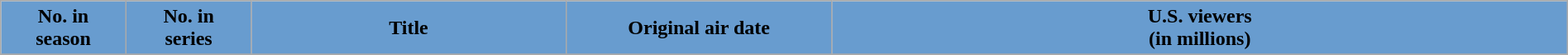<table class="wikitable plainrowheaders" width="100%">
<tr>
<th style="background:#689CCF;" width=8%>No. in<br>season</th>
<th style="background:#689CCF;" width=8%>No. in<br>series</th>
<th style="background:#689CCF;">Title</th>
<th style="background:#689CCF;" width=17%>Original air date</th>
<th style="background:#689CCF;">U.S. viewers<br>(in millions)</th>
</tr>
<tr>
</tr>
</table>
